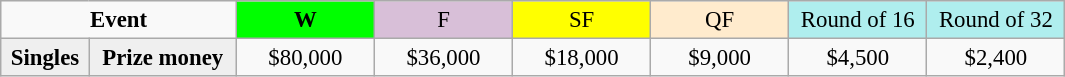<table class=wikitable style=font-size:95%;text-align:center>
<tr>
<td colspan="2" style="width:150px"><strong>Event</strong></td>
<td style="width:85px; background:lime"><strong>W</strong></td>
<td style="width:85px; background:thistle">F</td>
<td style="width:85px; background:#ffff00">SF</td>
<td style="width:85px; background:#ffebcd">QF</td>
<td style="width:85px; background:#afeeee">Round of 16</td>
<td style="width:85px; background:#afeeee">Round of 32</td>
</tr>
<tr>
<th style=background:#efefef>Singles</th>
<th style=background:#efefef>Prize money</th>
<td>$80,000</td>
<td>$36,000</td>
<td>$18,000</td>
<td>$9,000</td>
<td>$4,500</td>
<td>$2,400</td>
</tr>
</table>
